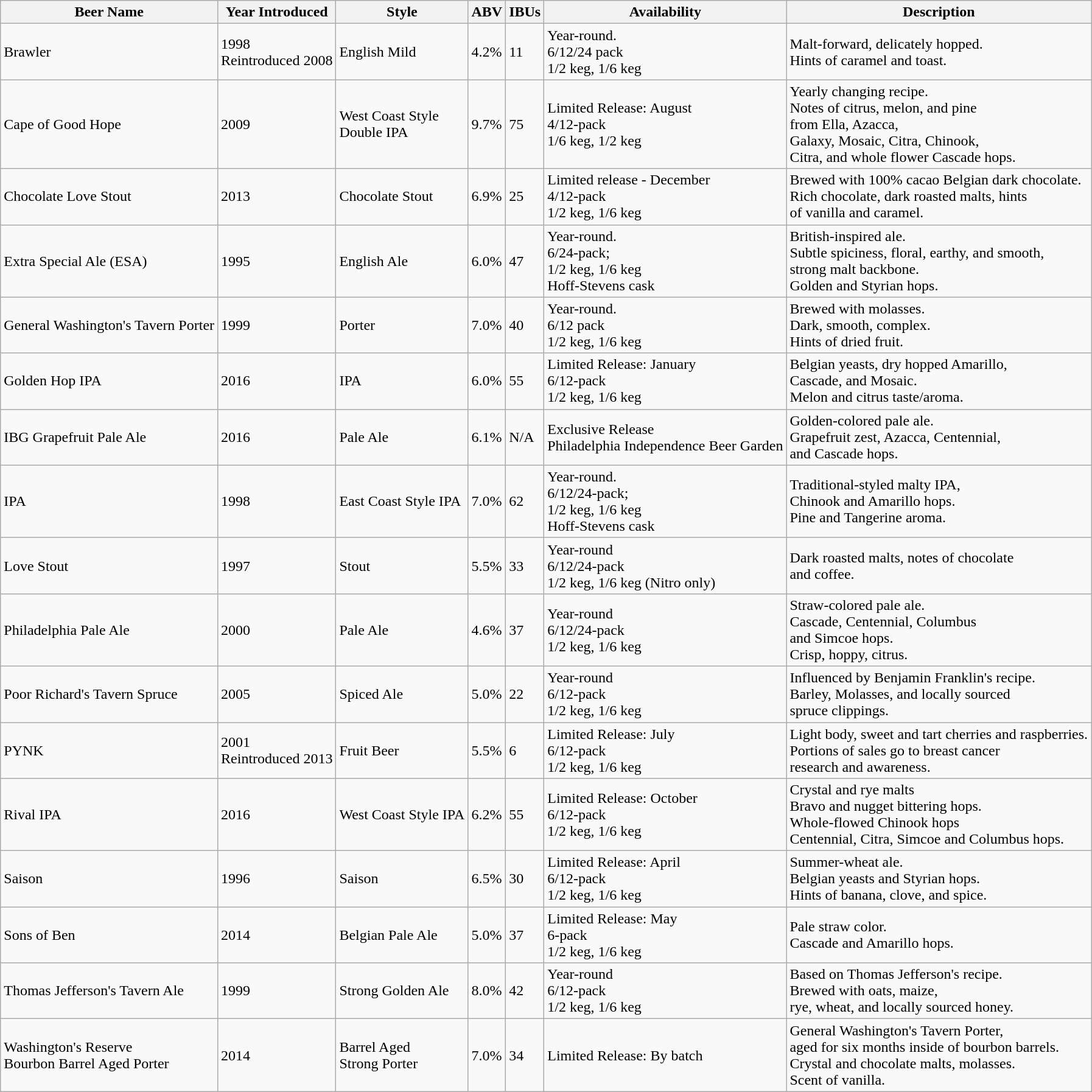<table class="wikitable">
<tr>
<th><strong>Beer Name</strong></th>
<th>Year Introduced</th>
<th>Style</th>
<th>ABV</th>
<th>IBUs</th>
<th>Availability</th>
<th>Description</th>
</tr>
<tr>
<td>Brawler</td>
<td>1998<br>Reintroduced 2008</td>
<td>English Mild</td>
<td>4.2%</td>
<td>11</td>
<td>Year-round.<br>6/12/24 pack<br>1/2 keg, 1/6 keg</td>
<td>Malt-forward, delicately hopped.<br>Hints of caramel and toast.</td>
</tr>
<tr>
<td>Cape of Good Hope</td>
<td>2009</td>
<td>West Coast Style<br>Double IPA</td>
<td>9.7%</td>
<td>75</td>
<td>Limited Release: August<br>4/12-pack<br>1/6 keg, 1/2 keg</td>
<td>Yearly changing recipe.<br>Notes of citrus, melon, and pine<br>from Ella, Azacca,<br>Galaxy, Mosaic, Citra, Chinook,<br>Citra, and whole flower Cascade hops.</td>
</tr>
<tr>
<td>Chocolate Love Stout</td>
<td>2013</td>
<td>Chocolate Stout</td>
<td>6.9%</td>
<td>25</td>
<td>Limited release - December<br>4/12-pack<br>1/2 keg, 1/6 keg</td>
<td>Brewed with 100% cacao Belgian dark chocolate.<br>Rich chocolate, dark roasted malts, hints<br>of vanilla and caramel.</td>
</tr>
<tr>
<td>Extra Special Ale (ESA)</td>
<td>1995</td>
<td>English Ale</td>
<td>6.0%</td>
<td>47</td>
<td>Year-round.<br>6/24-pack;<br>1/2 keg, 1/6 keg<br>Hoff-Stevens cask</td>
<td>British-inspired ale.<br>Subtle spiciness, floral, earthy, and smooth,<br>strong malt backbone.<br>Golden and Styrian hops.</td>
</tr>
<tr>
<td>General Washington's Tavern Porter</td>
<td>1999</td>
<td>Porter</td>
<td>7.0%</td>
<td>40</td>
<td>Year-round.<br>6/12 pack<br>1/2 keg, 1/6 keg</td>
<td>Brewed with molasses.<br>Dark, smooth, complex.<br>Hints of dried fruit.</td>
</tr>
<tr>
<td>Golden Hop IPA</td>
<td>2016</td>
<td>IPA</td>
<td>6.0%</td>
<td>55</td>
<td>Limited Release: January<br>6/12-pack<br>1/2 keg, 1/6 keg</td>
<td>Belgian yeasts, dry hopped Amarillo,<br>Cascade, and Mosaic.<br>Melon and citrus taste/aroma.</td>
</tr>
<tr>
<td>IBG Grapefruit Pale Ale</td>
<td>2016</td>
<td>Pale Ale</td>
<td>6.1%</td>
<td>N/A</td>
<td>Exclusive Release<br>Philadelphia Independence Beer Garden</td>
<td>Golden-colored pale ale.<br>Grapefruit zest, Azacca, Centennial,<br>and Cascade hops.</td>
</tr>
<tr>
<td>IPA</td>
<td>1998</td>
<td>East Coast Style IPA</td>
<td>7.0%</td>
<td>62</td>
<td>Year-round.<br>6/12/24-pack;<br>1/2 keg, 1/6 keg<br>Hoff-Stevens cask</td>
<td>Traditional-styled malty IPA,<br>Chinook and Amarillo hops.<br>Pine and Tangerine aroma.</td>
</tr>
<tr>
<td>Love Stout</td>
<td>1997</td>
<td>Stout</td>
<td>5.5%</td>
<td>33</td>
<td>Year-round<br>6/12/24-pack<br>1/2 keg, 1/6 keg (Nitro only)</td>
<td>Dark roasted malts, notes of chocolate<br>and coffee.</td>
</tr>
<tr>
<td>Philadelphia Pale Ale</td>
<td>2000</td>
<td>Pale Ale</td>
<td>4.6%</td>
<td>37</td>
<td>Year-round<br>6/12/24-pack<br>1/2 keg, 1/6 keg</td>
<td>Straw-colored pale ale.<br>Cascade, Centennial, Columbus<br>and Simcoe hops.<br>Crisp, hoppy, citrus.</td>
</tr>
<tr>
<td>Poor Richard's Tavern Spruce</td>
<td>2005</td>
<td>Spiced Ale</td>
<td>5.0%</td>
<td>22</td>
<td>Year-round<br>6/12-pack<br>1/2 keg, 1/6 keg</td>
<td>Influenced by Benjamin Franklin's recipe.<br>Barley, Molasses, and locally sourced<br>spruce clippings.</td>
</tr>
<tr>
<td>PYNK</td>
<td>2001<br>Reintroduced 2013</td>
<td>Fruit Beer</td>
<td>5.5%</td>
<td>6</td>
<td>Limited Release: July<br>6/12-pack<br>1/2 keg, 1/6 keg</td>
<td>Light body, sweet and tart cherries and raspberries.<br>Portions of sales go to breast cancer<br>research and awareness.</td>
</tr>
<tr>
<td>Rival IPA</td>
<td>2016</td>
<td>West Coast Style IPA</td>
<td>6.2%</td>
<td>55</td>
<td>Limited Release: October<br>6/12-pack<br>1/2 keg, 1/6 keg</td>
<td>Crystal and rye malts<br>Bravo and nugget bittering hops.<br>Whole-flowed Chinook hops<br>Centennial, Citra, Simcoe and Columbus hops.</td>
</tr>
<tr>
<td>Saison</td>
<td>1996</td>
<td>Saison</td>
<td>6.5%</td>
<td>30</td>
<td>Limited Release: April<br>6/12-pack<br>1/2 keg, 1/6 keg</td>
<td>Summer-wheat ale.<br>Belgian yeasts and Styrian hops.<br>Hints of banana, clove, and spice.</td>
</tr>
<tr>
<td>Sons of Ben</td>
<td>2014</td>
<td>Belgian Pale Ale</td>
<td>5.0%</td>
<td>37</td>
<td>Limited Release: May<br>6-pack<br>1/2 keg, 1/6 keg</td>
<td>Pale straw color.<br>Cascade and Amarillo hops.</td>
</tr>
<tr>
<td>Thomas Jefferson's Tavern Ale</td>
<td>1999</td>
<td>Strong Golden Ale</td>
<td>8.0%</td>
<td>42</td>
<td>Year-round<br>6/12-pack<br>1/2 keg, 1/6 keg</td>
<td>Based on Thomas Jefferson's recipe.<br>Brewed with oats, maize,<br>rye, wheat, and locally sourced honey.</td>
</tr>
<tr>
<td>Washington's Reserve<br>Bourbon Barrel Aged Porter</td>
<td>2014</td>
<td>Barrel Aged<br>Strong Porter</td>
<td>7.0%</td>
<td>34</td>
<td>Limited Release: By batch</td>
<td>General Washington's Tavern Porter,<br>aged for six months inside of bourbon barrels.<br>Crystal and chocolate malts, molasses.<br>Scent of vanilla.</td>
</tr>
</table>
